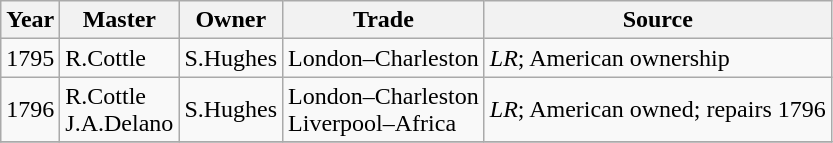<table class=" wikitable">
<tr>
<th>Year</th>
<th>Master</th>
<th>Owner</th>
<th>Trade</th>
<th>Source</th>
</tr>
<tr>
<td>1795</td>
<td>R.Cottle</td>
<td>S.Hughes</td>
<td>London–Charleston</td>
<td><em>LR</em>; American ownership</td>
</tr>
<tr>
<td>1796</td>
<td>R.Cottle<br>J.A.Delano</td>
<td>S.Hughes</td>
<td>London–Charleston<br>Liverpool–Africa</td>
<td><em>LR</em>; American owned; repairs 1796</td>
</tr>
<tr>
</tr>
</table>
